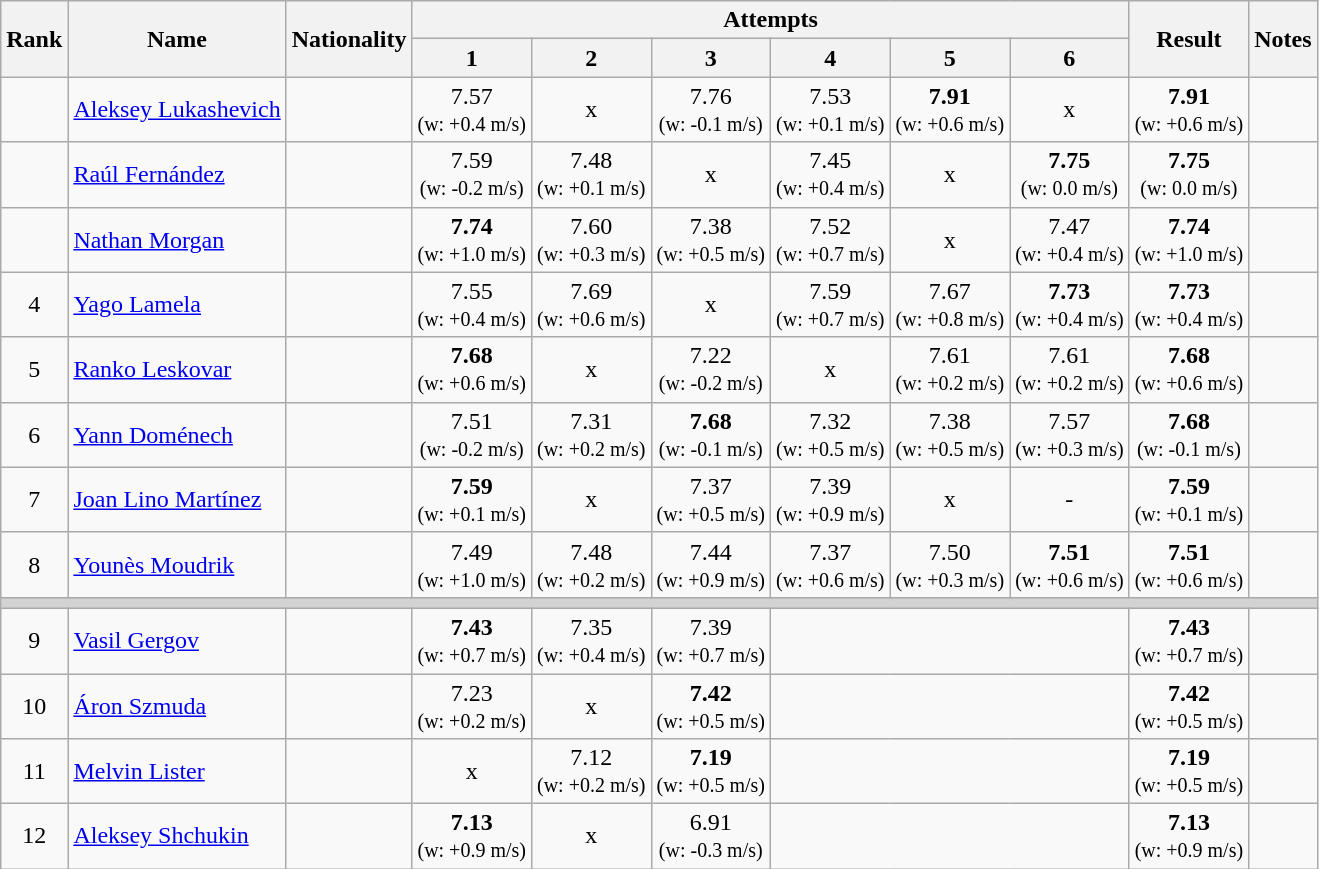<table class="wikitable sortable" style="text-align:center">
<tr>
<th rowspan=2>Rank</th>
<th rowspan=2>Name</th>
<th rowspan=2>Nationality</th>
<th colspan=6>Attempts</th>
<th rowspan=2>Result</th>
<th rowspan=2>Notes</th>
</tr>
<tr>
<th>1</th>
<th>2</th>
<th>3</th>
<th>4</th>
<th>5</th>
<th>6</th>
</tr>
<tr>
<td></td>
<td align=left><a href='#'>Aleksey Lukashevich</a></td>
<td align=left></td>
<td>7.57<br><small>(w: +0.4 m/s)</small></td>
<td>x</td>
<td>7.76<br><small>(w: -0.1 m/s)</small></td>
<td>7.53<br><small>(w: +0.1 m/s)</small></td>
<td><strong>7.91</strong><br><small>(w: +0.6 m/s)</small></td>
<td>x</td>
<td><strong>7.91</strong> <br><small>(w: +0.6 m/s)</small></td>
<td></td>
</tr>
<tr>
<td></td>
<td align=left><a href='#'>Raúl Fernández</a></td>
<td align=left></td>
<td>7.59<br><small>(w: -0.2 m/s)</small></td>
<td>7.48<br><small>(w: +0.1 m/s)</small></td>
<td>x</td>
<td>7.45<br><small>(w: +0.4 m/s)</small></td>
<td>x</td>
<td><strong>7.75</strong><br><small>(w: 0.0 m/s)</small></td>
<td><strong>7.75</strong> <br><small>(w: 0.0 m/s)</small></td>
<td></td>
</tr>
<tr>
<td></td>
<td align=left><a href='#'>Nathan Morgan</a></td>
<td align=left></td>
<td><strong>7.74</strong><br><small>(w: +1.0 m/s)</small></td>
<td>7.60<br><small>(w: +0.3 m/s)</small></td>
<td>7.38<br><small>(w: +0.5 m/s)</small></td>
<td>7.52<br><small>(w: +0.7 m/s)</small></td>
<td>x</td>
<td>7.47<br><small>(w: +0.4 m/s)</small></td>
<td><strong>7.74</strong> <br><small>(w: +1.0 m/s)</small></td>
<td></td>
</tr>
<tr>
<td>4</td>
<td align=left><a href='#'>Yago Lamela</a></td>
<td align=left></td>
<td>7.55<br><small>(w: +0.4 m/s)</small></td>
<td>7.69<br><small>(w: +0.6 m/s)</small></td>
<td>x</td>
<td>7.59<br><small>(w: +0.7 m/s)</small></td>
<td>7.67<br><small>(w: +0.8 m/s)</small></td>
<td><strong>7.73</strong><br><small>(w: +0.4 m/s)</small></td>
<td><strong>7.73</strong> <br><small>(w: +0.4 m/s)</small></td>
<td></td>
</tr>
<tr>
<td>5</td>
<td align=left><a href='#'>Ranko Leskovar</a></td>
<td align=left></td>
<td><strong>7.68</strong><br><small>(w: +0.6 m/s)</small></td>
<td>x</td>
<td>7.22<br><small>(w: -0.2 m/s)</small></td>
<td>x</td>
<td>7.61<br><small>(w: +0.2 m/s)</small></td>
<td>7.61<br><small>(w: +0.2 m/s)</small></td>
<td><strong>7.68</strong> <br><small>(w: +0.6 m/s)</small></td>
<td></td>
</tr>
<tr>
<td>6</td>
<td align=left><a href='#'>Yann Doménech</a></td>
<td align=left></td>
<td>7.51<br><small>(w: -0.2 m/s)</small></td>
<td>7.31<br><small>(w: +0.2 m/s)</small></td>
<td><strong>7.68</strong><br><small>(w: -0.1 m/s)</small></td>
<td>7.32<br><small>(w: +0.5 m/s)</small></td>
<td>7.38<br><small>(w: +0.5 m/s)</small></td>
<td>7.57<br><small>(w: +0.3 m/s)</small></td>
<td><strong>7.68</strong> <br><small>(w: -0.1 m/s)</small></td>
<td></td>
</tr>
<tr>
<td>7</td>
<td align=left><a href='#'>Joan Lino Martínez</a></td>
<td align=left></td>
<td><strong>7.59</strong><br><small>(w: +0.1 m/s)</small></td>
<td>x</td>
<td>7.37<br><small>(w: +0.5 m/s)</small></td>
<td>7.39<br><small>(w: +0.9 m/s)</small></td>
<td>x</td>
<td>-</td>
<td><strong>7.59</strong> <br><small>(w: +0.1 m/s)</small></td>
<td></td>
</tr>
<tr>
<td>8</td>
<td align=left><a href='#'>Younès Moudrik</a></td>
<td align=left></td>
<td>7.49<br><small>(w: +1.0 m/s)</small></td>
<td>7.48<br><small>(w: +0.2 m/s)</small></td>
<td>7.44<br><small>(w: +0.9 m/s)</small></td>
<td>7.37<br><small>(w: +0.6 m/s)</small></td>
<td>7.50<br><small>(w: +0.3 m/s)</small></td>
<td><strong>7.51</strong><br><small>(w: +0.6 m/s)</small></td>
<td><strong>7.51</strong> <br><small>(w: +0.6 m/s)</small></td>
<td></td>
</tr>
<tr>
<td colspan=11 bgcolor=lightgray></td>
</tr>
<tr>
<td>9</td>
<td align=left><a href='#'>Vasil Gergov</a></td>
<td align=left></td>
<td><strong>7.43</strong><br><small>(w: +0.7 m/s)</small></td>
<td>7.35<br><small>(w: +0.4 m/s)</small></td>
<td>7.39<br><small>(w: +0.7 m/s)</small></td>
<td colspan=3></td>
<td><strong>7.43</strong> <br><small>(w: +0.7 m/s)</small></td>
<td></td>
</tr>
<tr>
<td>10</td>
<td align=left><a href='#'>Áron Szmuda</a></td>
<td align=left></td>
<td>7.23<br><small>(w: +0.2 m/s)</small></td>
<td>x</td>
<td><strong>7.42</strong><br><small>(w: +0.5 m/s)</small></td>
<td colspan=3></td>
<td><strong>7.42</strong> <br><small>(w: +0.5 m/s)</small></td>
<td></td>
</tr>
<tr>
<td>11</td>
<td align=left><a href='#'>Melvin Lister</a></td>
<td align=left></td>
<td>x</td>
<td>7.12<br><small>(w: +0.2 m/s)</small></td>
<td><strong>7.19</strong><br><small>(w: +0.5 m/s)</small></td>
<td colspan=3></td>
<td><strong>7.19</strong> <br><small>(w: +0.5 m/s)</small></td>
<td></td>
</tr>
<tr>
<td>12</td>
<td align=left><a href='#'>Aleksey Shchukin</a></td>
<td align=left></td>
<td><strong>7.13</strong><br><small>(w: +0.9 m/s)</small></td>
<td>x</td>
<td>6.91<br><small>(w: -0.3 m/s)</small></td>
<td colspan=3></td>
<td><strong>7.13</strong> <br><small>(w: +0.9 m/s)</small></td>
<td></td>
</tr>
</table>
